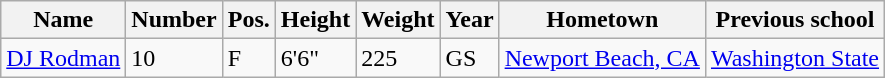<table class="wikitable sortable" border="1">
<tr>
<th>Name</th>
<th>Number</th>
<th>Pos.</th>
<th>Height</th>
<th>Weight</th>
<th>Year</th>
<th>Hometown</th>
<th class="unsortable">Previous school</th>
</tr>
<tr>
<td><a href='#'>DJ Rodman</a></td>
<td>10</td>
<td>F</td>
<td>6'6"</td>
<td>225</td>
<td>GS</td>
<td><a href='#'>Newport Beach, CA</a></td>
<td><a href='#'>Washington State</a></td>
</tr>
</table>
